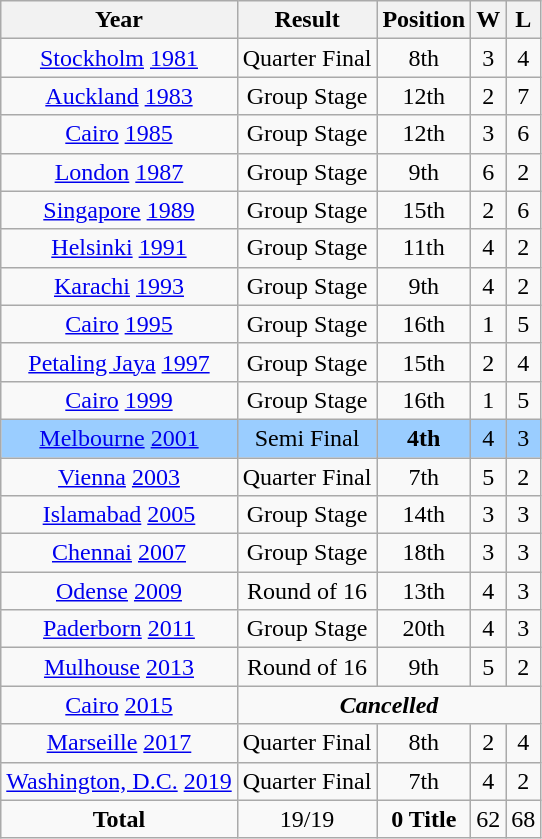<table class="wikitable" style="text-align: center;">
<tr>
<th>Year</th>
<th>Result</th>
<th>Position</th>
<th>W</th>
<th>L</th>
</tr>
<tr>
<td> <a href='#'>Stockholm</a> <a href='#'>1981</a></td>
<td>Quarter Final</td>
<td>8th</td>
<td>3</td>
<td>4</td>
</tr>
<tr>
<td> <a href='#'>Auckland</a> <a href='#'>1983</a></td>
<td>Group Stage</td>
<td>12th</td>
<td>2</td>
<td>7</td>
</tr>
<tr>
<td> <a href='#'>Cairo</a> <a href='#'>1985</a></td>
<td>Group Stage</td>
<td>12th</td>
<td>3</td>
<td>6</td>
</tr>
<tr>
<td> <a href='#'>London</a> <a href='#'>1987</a></td>
<td>Group Stage</td>
<td>9th</td>
<td>6</td>
<td>2</td>
</tr>
<tr>
<td> <a href='#'>Singapore</a> <a href='#'>1989</a></td>
<td>Group Stage</td>
<td>15th</td>
<td>2</td>
<td>6</td>
</tr>
<tr>
<td> <a href='#'>Helsinki</a> <a href='#'>1991</a></td>
<td>Group Stage</td>
<td>11th</td>
<td>4</td>
<td>2</td>
</tr>
<tr>
<td> <a href='#'>Karachi</a> <a href='#'>1993</a></td>
<td>Group Stage</td>
<td>9th</td>
<td>4</td>
<td>2</td>
</tr>
<tr>
<td> <a href='#'>Cairo</a> <a href='#'>1995</a></td>
<td>Group Stage</td>
<td>16th</td>
<td>1</td>
<td>5</td>
</tr>
<tr>
<td> <a href='#'>Petaling Jaya</a> <a href='#'>1997</a></td>
<td>Group Stage</td>
<td>15th</td>
<td>2</td>
<td>4</td>
</tr>
<tr>
<td> <a href='#'>Cairo</a> <a href='#'>1999</a></td>
<td>Group Stage</td>
<td>16th</td>
<td>1</td>
<td>5</td>
</tr>
<tr style="background:#9acdff;">
<td> <a href='#'>Melbourne</a> <a href='#'>2001</a></td>
<td>Semi Final</td>
<td><strong>4th</strong></td>
<td>4</td>
<td>3</td>
</tr>
<tr>
<td> <a href='#'>Vienna</a> <a href='#'>2003</a></td>
<td>Quarter Final</td>
<td>7th</td>
<td>5</td>
<td>2</td>
</tr>
<tr>
<td> <a href='#'>Islamabad</a> <a href='#'>2005</a></td>
<td>Group Stage</td>
<td>14th</td>
<td>3</td>
<td>3</td>
</tr>
<tr>
<td> <a href='#'>Chennai</a> <a href='#'>2007</a></td>
<td>Group Stage</td>
<td>18th</td>
<td>3</td>
<td>3</td>
</tr>
<tr>
<td> <a href='#'>Odense</a> <a href='#'>2009</a></td>
<td>Round of 16</td>
<td>13th</td>
<td>4</td>
<td>3</td>
</tr>
<tr>
<td> <a href='#'>Paderborn</a> <a href='#'>2011</a></td>
<td>Group Stage</td>
<td>20th</td>
<td>4</td>
<td>3</td>
</tr>
<tr>
<td> <a href='#'>Mulhouse</a> <a href='#'>2013</a></td>
<td>Round of 16</td>
<td>9th</td>
<td>5</td>
<td>2</td>
</tr>
<tr>
<td> <a href='#'>Cairo</a> <a href='#'>2015</a></td>
<td colspan=4 align=center><strong><em>Cancelled</em></strong></td>
</tr>
<tr>
<td> <a href='#'>Marseille</a> <a href='#'>2017</a></td>
<td>Quarter Final</td>
<td>8th</td>
<td>2</td>
<td>4</td>
</tr>
<tr>
<td> <a href='#'>Washington, D.C.</a> <a href='#'>2019</a></td>
<td>Quarter Final</td>
<td>7th</td>
<td>4</td>
<td>2</td>
</tr>
<tr>
<td><strong>Total</strong></td>
<td>19/19</td>
<td><strong>0 Title</strong></td>
<td>62</td>
<td>68</td>
</tr>
</table>
